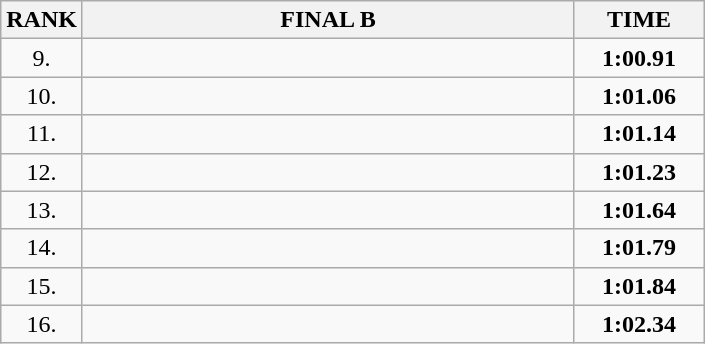<table class="wikitable">
<tr>
<th>RANK</th>
<th style="width: 20em">FINAL B</th>
<th style="width: 5em">TIME</th>
</tr>
<tr>
<td align="center">9.</td>
<td></td>
<td align="center"><strong>1:00.91</strong></td>
</tr>
<tr>
<td align="center">10.</td>
<td></td>
<td align="center"><strong>1:01.06</strong></td>
</tr>
<tr>
<td align="center">11.</td>
<td></td>
<td align="center"><strong>1:01.14</strong></td>
</tr>
<tr>
<td align="center">12.</td>
<td></td>
<td align="center"><strong>1:01.23</strong></td>
</tr>
<tr>
<td align="center">13.</td>
<td></td>
<td align="center"><strong>1:01.64</strong></td>
</tr>
<tr>
<td align="center">14.</td>
<td></td>
<td align="center"><strong>1:01.79</strong></td>
</tr>
<tr>
<td align="center">15.</td>
<td></td>
<td align="center"><strong>1:01.84</strong></td>
</tr>
<tr>
<td align="center">16.</td>
<td></td>
<td align="center"><strong>1:02.34</strong></td>
</tr>
</table>
